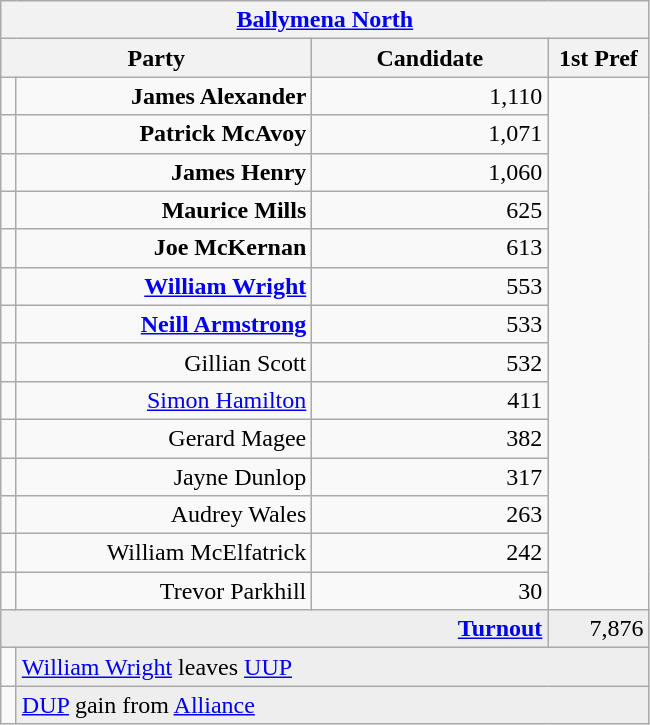<table class="wikitable">
<tr>
<th colspan="4" align="center"><a href='#'>Ballymena North</a></th>
</tr>
<tr>
<th colspan="2" align="center" width=200>Party</th>
<th width=150>Candidate</th>
<th width=60>1st Pref</th>
</tr>
<tr>
<td></td>
<td align="right"><strong>James Alexander</strong></td>
<td align="right">1,110</td>
</tr>
<tr>
<td></td>
<td align="right"><strong>Patrick McAvoy</strong></td>
<td align="right">1,071</td>
</tr>
<tr>
<td></td>
<td align="right"><strong>James Henry</strong></td>
<td align="right">1,060</td>
</tr>
<tr>
<td></td>
<td align="right"><strong>Maurice Mills</strong></td>
<td align="right">625</td>
</tr>
<tr>
<td></td>
<td align="right"><strong>Joe McKernan</strong></td>
<td align="right">613</td>
</tr>
<tr>
<td></td>
<td align="right"><strong><a href='#'>William Wright</a></strong></td>
<td align="right">553</td>
</tr>
<tr>
<td></td>
<td align="right"><strong><a href='#'>Neill Armstrong</a></strong></td>
<td align="right">533</td>
</tr>
<tr>
<td></td>
<td align="right">Gillian Scott</td>
<td align="right">532</td>
</tr>
<tr>
<td></td>
<td align="right"><a href='#'>Simon Hamilton</a></td>
<td align="right">411</td>
</tr>
<tr>
<td></td>
<td align="right">Gerard Magee</td>
<td align="right">382</td>
</tr>
<tr>
<td></td>
<td align="right">Jayne Dunlop</td>
<td align="right">317</td>
</tr>
<tr>
<td></td>
<td align="right">Audrey Wales</td>
<td align="right">263</td>
</tr>
<tr>
<td></td>
<td align="right">William McElfatrick</td>
<td align="right">242</td>
</tr>
<tr>
<td></td>
<td align="right">Trevor Parkhill</td>
<td align="right">30</td>
</tr>
<tr bgcolor="EEEEEE">
<td colspan=3 align="right"><strong><a href='#'>Turnout</a></strong></td>
<td align="right">7,876</td>
</tr>
<tr>
<td bgcolor=></td>
<td colspan=3 bgcolor="EEEEEE"><a href='#'>William Wright</a> leaves <a href='#'>UUP</a></td>
</tr>
<tr>
<td bgcolor=></td>
<td colspan=3 bgcolor="EEEEEE"><a href='#'>DUP</a> gain from <a href='#'>Alliance</a></td>
</tr>
</table>
